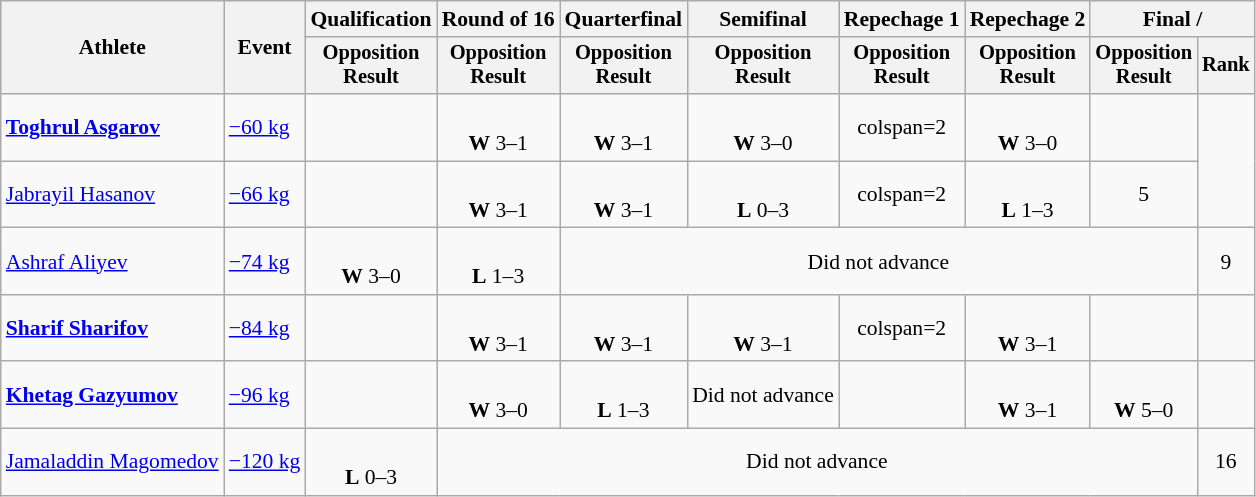<table class="wikitable" style="font-size:90%">
<tr>
<th rowspan="2">Athlete</th>
<th rowspan="2">Event</th>
<th>Qualification</th>
<th>Round of 16</th>
<th>Quarterfinal</th>
<th>Semifinal</th>
<th>Repechage 1</th>
<th>Repechage 2</th>
<th colspan=2>Final / </th>
</tr>
<tr style="font-size: 95%">
<th>Opposition<br>Result</th>
<th>Opposition<br>Result</th>
<th>Opposition<br>Result</th>
<th>Opposition<br>Result</th>
<th>Opposition<br>Result</th>
<th>Opposition<br>Result</th>
<th>Opposition<br>Result</th>
<th>Rank</th>
</tr>
<tr align=center>
<td align=left><strong><a href='#'>Toghrul Asgarov</a></strong></td>
<td align=left><a href='#'>−60 kg</a></td>
<td></td>
<td><br><strong>W</strong> 3–1 <sup></sup></td>
<td><br><strong>W</strong> 3–1 <sup></sup></td>
<td><br><strong>W</strong> 3–0 <sup></sup></td>
<td>colspan=2 </td>
<td><br><strong>W</strong> 3–0 <sup></sup></td>
<td></td>
</tr>
<tr align=center>
<td align=left><a href='#'>Jabrayil Hasanov</a></td>
<td align=left><a href='#'>−66 kg</a></td>
<td></td>
<td><br><strong>W</strong> 3–1 <sup></sup></td>
<td><br><strong>W</strong> 3–1 <sup></sup></td>
<td><br><strong>L</strong> 0–3 <sup></sup></td>
<td>colspan=2 </td>
<td><br><strong>L</strong> 1–3 <sup></sup></td>
<td>5</td>
</tr>
<tr align=center>
<td align=left><a href='#'>Ashraf Aliyev</a></td>
<td align=left><a href='#'>−74 kg</a></td>
<td><br><strong>W</strong> 3–0 <sup></sup></td>
<td><br><strong>L</strong> 1–3 <sup></sup></td>
<td colspan=5>Did not advance</td>
<td>9</td>
</tr>
<tr align=center>
<td align=left><strong><a href='#'>Sharif Sharifov</a></strong></td>
<td align=left><a href='#'>−84 kg</a></td>
<td></td>
<td><br><strong>W</strong> 3–1 <sup></sup></td>
<td><br><strong>W</strong> 3–1 <sup></sup></td>
<td><br><strong>W</strong> 3–1 <sup></sup></td>
<td>colspan=2 </td>
<td><br><strong>W</strong> 3–1 <sup></sup></td>
<td></td>
</tr>
<tr align=center>
<td align=left><strong><a href='#'>Khetag Gazyumov</a></strong></td>
<td align=left><a href='#'>−96 kg</a></td>
<td></td>
<td><br><strong>W</strong> 3–0 <sup></sup></td>
<td><br><strong>L</strong> 1–3 <sup></sup></td>
<td>Did not advance</td>
<td></td>
<td><br><strong>W</strong> 3–1 <sup></sup></td>
<td><br><strong>W</strong> 5–0 <sup></sup></td>
<td></td>
</tr>
<tr align=center>
<td align=left><a href='#'>Jamaladdin Magomedov</a></td>
<td align=left><a href='#'>−120 kg</a></td>
<td><br><strong>L</strong> 0–3 <sup></sup></td>
<td colspan=6>Did not advance</td>
<td>16</td>
</tr>
</table>
